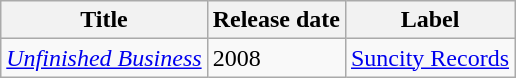<table class="wikitable">
<tr>
<th>Title</th>
<th>Release date</th>
<th>Label</th>
</tr>
<tr>
<td><em><a href='#'>Unfinished Business</a></em></td>
<td>2008</td>
<td><a href='#'>Suncity Records</a></td>
</tr>
</table>
